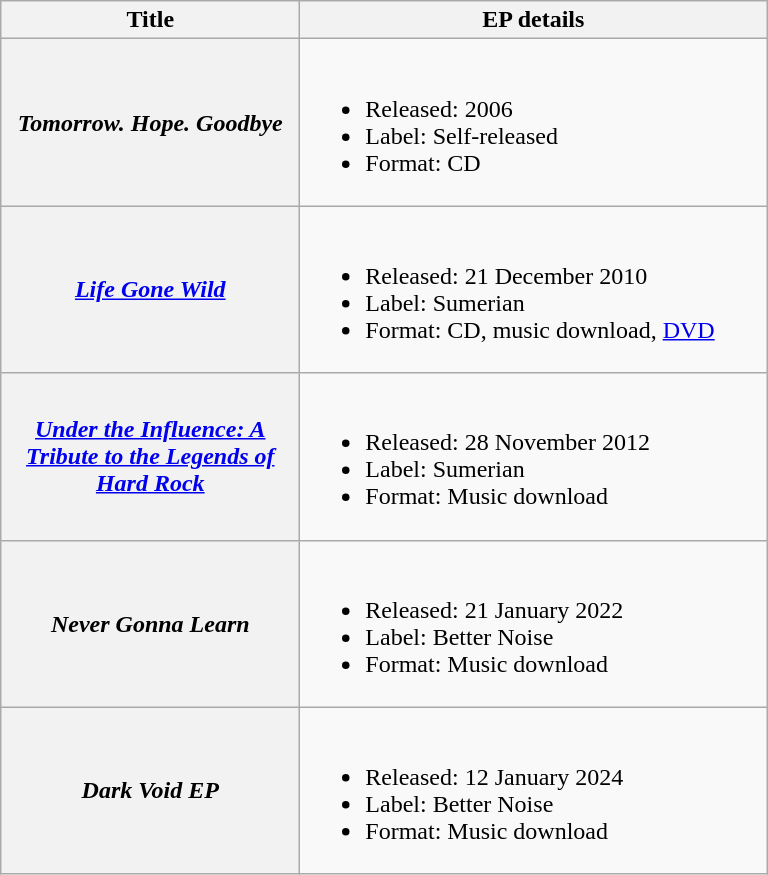<table class="wikitable plainrowheaders">
<tr>
<th scope="col" style="width:12em;">Title</th>
<th scope="col" style="width:19em;">EP details</th>
</tr>
<tr>
<th scope="row"><em>Tomorrow. Hope. Goodbye</em></th>
<td><br><ul><li>Released: 2006</li><li>Label: Self-released</li><li>Format: CD</li></ul></td>
</tr>
<tr>
<th scope="row"><em><a href='#'>Life Gone Wild</a></em></th>
<td><br><ul><li>Released: 21 December 2010</li><li>Label: Sumerian</li><li>Format: CD, music download, <a href='#'>DVD</a></li></ul></td>
</tr>
<tr>
<th scope="row"><em><a href='#'>Under the Influence: A Tribute to the Legends of Hard Rock</a></em></th>
<td><br><ul><li>Released: 28 November 2012</li><li>Label: Sumerian</li><li>Format: Music download</li></ul></td>
</tr>
<tr>
<th scope="row"><em>Never Gonna Learn</em></th>
<td><br><ul><li>Released: 21 January 2022</li><li>Label: Better Noise</li><li>Format: Music download</li></ul></td>
</tr>
<tr>
<th scope="row"><em>Dark Void EP</em></th>
<td><br><ul><li>Released: 12 January 2024</li><li>Label: Better Noise</li><li>Format: Music download</li></ul></td>
</tr>
</table>
